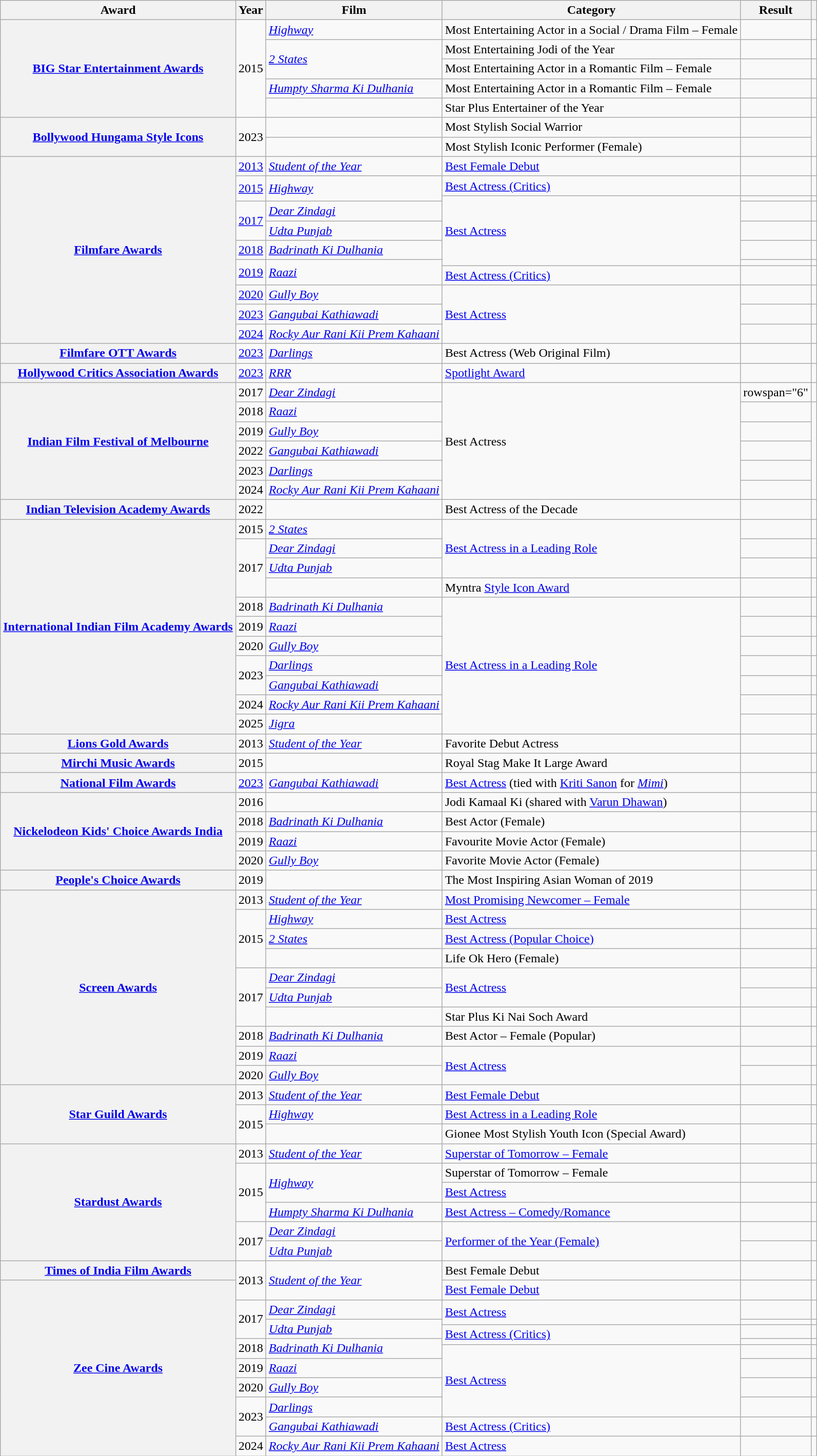<table class="wikitable sortable plainrowheaders">
<tr>
<th scope="col">Award</th>
<th scope="col">Year</th>
<th scope="col">Film</th>
<th scope="col">Category</th>
<th scope="col">Result</th>
<th scope="col" class="unsortable"></th>
</tr>
<tr>
<th scope="row" rowspan="5"><a href='#'>BIG Star Entertainment Awards</a></th>
<td rowspan="5">2015</td>
<td><em><a href='#'>Highway</a></em></td>
<td>Most Entertaining Actor in a Social / Drama Film – Female</td>
<td></td>
<td align="center"></td>
</tr>
<tr>
<td rowspan="2"><em><a href='#'>2 States</a></em></td>
<td>Most Entertaining Jodi of the Year</td>
<td></td>
<td align="center"></td>
</tr>
<tr>
<td>Most Entertaining Actor in a Romantic Film – Female</td>
<td></td>
<td align="center"></td>
</tr>
<tr>
<td><em><a href='#'>Humpty Sharma Ki Dulhania</a></em></td>
<td>Most Entertaining Actor in a Romantic Film – Female</td>
<td></td>
<td align="center"></td>
</tr>
<tr>
<td></td>
<td>Star Plus Entertainer of the Year</td>
<td></td>
<td align="center"></td>
</tr>
<tr>
<th scope="row" rowspan="2"><a href='#'>Bollywood Hungama Style Icons</a></th>
<td rowspan="2">2023</td>
<td></td>
<td>Most Stylish Social Warrior</td>
<td></td>
<td rowspan="2"></td>
</tr>
<tr>
<td></td>
<td>Most Stylish Iconic Performer (Female)</td>
<td></td>
</tr>
<tr>
<th rowspan="11" scope="row"><a href='#'>Filmfare Awards</a></th>
<td><a href='#'>2013</a></td>
<td><em><a href='#'>Student of the Year</a></em></td>
<td><a href='#'>Best Female Debut</a></td>
<td></td>
<td align="center"></td>
</tr>
<tr>
<td rowspan="2"><a href='#'>2015</a></td>
<td rowspan="2"><em><a href='#'>Highway</a></em></td>
<td><a href='#'>Best Actress (Critics)</a></td>
<td></td>
<td align="center"></td>
</tr>
<tr>
<td rowspan="5"><a href='#'>Best Actress</a></td>
<td></td>
<td align="center"></td>
</tr>
<tr>
<td rowspan="2"><a href='#'>2017</a></td>
<td><em><a href='#'>Dear Zindagi</a></em></td>
<td></td>
<td align="center"></td>
</tr>
<tr>
<td><em><a href='#'>Udta Punjab</a></em></td>
<td></td>
<td align="center"></td>
</tr>
<tr>
<td><a href='#'>2018</a></td>
<td><em><a href='#'>Badrinath Ki Dulhania</a></em></td>
<td></td>
<td align="center"></td>
</tr>
<tr>
<td rowspan="2"><a href='#'>2019</a></td>
<td rowspan="2"><em><a href='#'>Raazi</a></em></td>
<td></td>
<td align="center"></td>
</tr>
<tr>
<td><a href='#'>Best Actress (Critics)</a></td>
<td></td>
<td align="center"></td>
</tr>
<tr>
<td><a href='#'>2020</a></td>
<td><em><a href='#'>Gully Boy</a></em></td>
<td rowspan="3"><a href='#'>Best Actress</a></td>
<td></td>
<td align="center"></td>
</tr>
<tr>
<td><a href='#'>2023</a></td>
<td><em><a href='#'>Gangubai Kathiawadi</a></em></td>
<td></td>
<td align="center"></td>
</tr>
<tr>
<td><a href='#'>2024</a></td>
<td><em><a href='#'>Rocky Aur Rani Kii Prem Kahaani</a></em></td>
<td></td>
<td align="center"></td>
</tr>
<tr>
<th scope="row"><a href='#'>Filmfare OTT Awards</a></th>
<td><a href='#'>2023</a></td>
<td><em><a href='#'>Darlings</a></em></td>
<td>Best Actress (Web Original Film)</td>
<td></td>
<td align="center"></td>
</tr>
<tr>
<th scope="row"><a href='#'>Hollywood Critics Association Awards</a></th>
<td><a href='#'>2023</a></td>
<td><em><a href='#'>RRR</a></em></td>
<td><a href='#'>Spotlight Award</a></td>
<td></td>
<td align="center"></td>
</tr>
<tr>
<th scope="row" rowspan="6"><a href='#'>Indian Film Festival of Melbourne</a></th>
<td>2017</td>
<td><em><a href='#'>Dear Zindagi</a></em></td>
<td rowspan="6">Best Actress</td>
<td>rowspan="6" </td>
<td align="center"></td>
</tr>
<tr>
<td>2018</td>
<td><em><a href='#'>Raazi</a></em></td>
<td align="center"></td>
</tr>
<tr>
<td>2019</td>
<td><em><a href='#'>Gully Boy</a></em></td>
<td align="center"></td>
</tr>
<tr>
<td>2022</td>
<td><em><a href='#'>Gangubai Kathiawadi</a></em></td>
<td align="center"></td>
</tr>
<tr>
<td>2023</td>
<td><em><a href='#'>Darlings</a></em></td>
<td align="center"></td>
</tr>
<tr>
<td>2024</td>
<td><em><a href='#'>Rocky Aur Rani Kii Prem Kahaani</a></em></td>
<td align="center"></td>
</tr>
<tr>
<th scope="row"><a href='#'>Indian Television Academy Awards</a></th>
<td>2022</td>
<td></td>
<td>Best Actress of the Decade</td>
<td></td>
<td align="center"></td>
</tr>
<tr>
<th scope="row" rowspan="11"><a href='#'>International Indian Film Academy Awards</a></th>
<td>2015</td>
<td><em><a href='#'>2 States</a></em></td>
<td rowspan="3"><a href='#'>Best Actress in a Leading Role</a></td>
<td></td>
<td align="center"></td>
</tr>
<tr>
<td rowspan="3">2017</td>
<td><em><a href='#'>Dear Zindagi</a></em></td>
<td></td>
<td align="center"></td>
</tr>
<tr>
<td><em><a href='#'>Udta Punjab</a></em></td>
<td></td>
<td align="center"></td>
</tr>
<tr>
<td></td>
<td>Myntra <a href='#'>Style Icon Award</a></td>
<td></td>
<td align="center"></td>
</tr>
<tr>
<td>2018</td>
<td><em><a href='#'>Badrinath Ki Dulhania</a></em></td>
<td rowspan="7"><a href='#'>Best Actress in a Leading Role</a></td>
<td></td>
<td align="center"></td>
</tr>
<tr>
<td>2019</td>
<td><em><a href='#'>Raazi</a></em></td>
<td></td>
<td align="center"></td>
</tr>
<tr>
<td>2020</td>
<td><em><a href='#'>Gully Boy</a></em></td>
<td></td>
<td align="center"></td>
</tr>
<tr>
<td rowspan="2">2023</td>
<td><em><a href='#'>Darlings</a></em></td>
<td></td>
<td align="center"></td>
</tr>
<tr>
<td><em><a href='#'>Gangubai Kathiawadi</a></em></td>
<td></td>
<td align="center"></td>
</tr>
<tr>
<td>2024</td>
<td><em><a href='#'>Rocky Aur Rani Kii Prem Kahaani</a></em></td>
<td></td>
<td align="center"></td>
</tr>
<tr>
<td>2025</td>
<td><em><a href='#'>Jigra</a></em></td>
<td></td>
<td></td>
</tr>
<tr>
<th scope="row"><a href='#'>Lions Gold Awards</a></th>
<td>2013</td>
<td><em><a href='#'>Student of the Year</a></em></td>
<td>Favorite Debut Actress</td>
<td></td>
<td align="center"></td>
</tr>
<tr>
<th scope="row"><a href='#'>Mirchi Music Awards</a></th>
<td>2015</td>
<td></td>
<td>Royal Stag Make It Large Award</td>
<td></td>
<td align="center"></td>
</tr>
<tr>
<th scope="row"><a href='#'>National Film Awards</a></th>
<td><a href='#'>2023</a></td>
<td><em><a href='#'>Gangubai Kathiawadi</a></em></td>
<td><a href='#'>Best Actress</a> (tied with <a href='#'>Kriti Sanon</a> for <a href='#'><em>Mimi</em></a>)</td>
<td></td>
<td align="center"></td>
</tr>
<tr>
<th scope="row" rowspan="4"><a href='#'>Nickelodeon Kids' Choice Awards India</a></th>
<td>2016</td>
<td></td>
<td>Jodi Kamaal Ki (shared with <a href='#'>Varun Dhawan</a>)</td>
<td></td>
<td align="center"></td>
</tr>
<tr>
<td>2018</td>
<td><em><a href='#'>Badrinath Ki Dulhania</a></em></td>
<td>Best Actor (Female)</td>
<td></td>
<td align="center"></td>
</tr>
<tr>
<td>2019</td>
<td><em><a href='#'>Raazi</a></em></td>
<td>Favourite Movie Actor (Female)</td>
<td></td>
<td align="center"></td>
</tr>
<tr>
<td>2020</td>
<td><em><a href='#'>Gully Boy</a></em></td>
<td>Favorite Movie Actor (Female)</td>
<td></td>
<td align="center"></td>
</tr>
<tr>
<th scope="row"><a href='#'>People's Choice Awards</a></th>
<td>2019</td>
<td></td>
<td>The Most Inspiring Asian Woman of 2019</td>
<td></td>
<td align="center"></td>
</tr>
<tr>
<th scope="row" rowspan="10"><a href='#'>Screen Awards</a></th>
<td>2013</td>
<td><em><a href='#'>Student of the Year</a></em></td>
<td><a href='#'>Most Promising Newcomer – Female</a></td>
<td></td>
<td align="center"></td>
</tr>
<tr>
<td rowspan="3">2015</td>
<td><em><a href='#'>Highway</a></em></td>
<td><a href='#'>Best Actress</a></td>
<td></td>
<td align="center"></td>
</tr>
<tr>
<td><em><a href='#'>2 States</a></em></td>
<td><a href='#'>Best Actress (Popular Choice)</a></td>
<td></td>
<td align="center"></td>
</tr>
<tr>
<td></td>
<td>Life Ok Hero (Female)</td>
<td></td>
<td align="center"></td>
</tr>
<tr>
<td rowspan="3">2017</td>
<td><em><a href='#'>Dear Zindagi</a></em></td>
<td rowspan="2"><a href='#'>Best Actress</a></td>
<td></td>
<td align="center"></td>
</tr>
<tr>
<td><em><a href='#'>Udta Punjab</a></em></td>
<td></td>
<td align="center"></td>
</tr>
<tr>
<td></td>
<td>Star Plus Ki Nai Soch Award</td>
<td></td>
<td align="center"></td>
</tr>
<tr>
<td>2018</td>
<td><em><a href='#'>Badrinath Ki Dulhania</a></em></td>
<td>Best Actor – Female (Popular)</td>
<td></td>
<td align="center"></td>
</tr>
<tr>
<td>2019</td>
<td><em><a href='#'>Raazi</a></em></td>
<td rowspan="2"><a href='#'>Best Actress</a></td>
<td></td>
<td align="center"></td>
</tr>
<tr>
<td>2020</td>
<td><em><a href='#'>Gully Boy</a></em></td>
<td></td>
<td align="center"></td>
</tr>
<tr>
<th scope="row" rowspan="3"><a href='#'>Star Guild Awards</a></th>
<td>2013</td>
<td><em><a href='#'>Student of the Year</a></em></td>
<td><a href='#'>Best Female Debut</a></td>
<td></td>
<td align="center"></td>
</tr>
<tr>
<td rowspan="2">2015</td>
<td><em><a href='#'>Highway</a></em></td>
<td><a href='#'>Best Actress in a Leading Role</a></td>
<td></td>
<td align="center"></td>
</tr>
<tr>
<td></td>
<td>Gionee Most Stylish Youth Icon (Special Award)</td>
<td></td>
<td align="center"></td>
</tr>
<tr>
<th scope="row" rowspan="6"><a href='#'>Stardust Awards</a></th>
<td>2013</td>
<td><em><a href='#'>Student of the Year</a></em></td>
<td><a href='#'>Superstar of Tomorrow – Female</a></td>
<td></td>
<td align="center"></td>
</tr>
<tr>
<td rowspan="3">2015</td>
<td rowspan="2"><em><a href='#'>Highway</a></em></td>
<td>Superstar of Tomorrow – Female</td>
<td></td>
<td align="center"></td>
</tr>
<tr>
<td><a href='#'>Best Actress</a></td>
<td></td>
<td align="center"></td>
</tr>
<tr>
<td><em><a href='#'>Humpty Sharma Ki Dulhania</a></em></td>
<td><a href='#'>Best Actress – Comedy/Romance</a></td>
<td></td>
<td align="center"></td>
</tr>
<tr>
<td rowspan="2">2017</td>
<td><em><a href='#'>Dear Zindagi</a></em></td>
<td rowspan="2"><a href='#'>Performer of the Year (Female)</a></td>
<td></td>
<td align="center"></td>
</tr>
<tr>
<td><em><a href='#'>Udta Punjab</a></em></td>
<td></td>
<td align="center"></td>
</tr>
<tr>
<th scope="row"><a href='#'>Times of India Film Awards</a></th>
<td rowspan="2">2013</td>
<td rowspan="2"><em><a href='#'>Student of the Year</a></em></td>
<td>Best Female Debut</td>
<td></td>
<td align="center"></td>
</tr>
<tr>
<th scope="row" rowspan="11"><a href='#'>Zee Cine Awards</a></th>
<td><a href='#'>Best Female Debut</a></td>
<td></td>
<td align="center"></td>
</tr>
<tr>
<td rowspan="3">2017</td>
<td><em><a href='#'>Dear Zindagi</a></em></td>
<td rowspan="2"><a href='#'>Best Actress</a></td>
<td></td>
<td align="center"></td>
</tr>
<tr>
<td rowspan="2"><em><a href='#'>Udta Punjab</a></em></td>
<td></td>
<td align="center"></td>
</tr>
<tr>
<td rowspan="2"><a href='#'>Best Actress (Critics)</a></td>
<td></td>
<td align="center"></td>
</tr>
<tr>
<td rowspan="2">2018</td>
<td rowspan="2"><em><a href='#'>Badrinath Ki Dulhania</a></em></td>
<td></td>
<td align="center"></td>
</tr>
<tr>
<td rowspan="4"><a href='#'>Best Actress</a></td>
<td></td>
<td align="center"></td>
</tr>
<tr>
<td>2019</td>
<td><em><a href='#'>Raazi</a></em></td>
<td></td>
<td align="center"></td>
</tr>
<tr>
<td>2020</td>
<td><em><a href='#'>Gully Boy</a></em></td>
<td></td>
<td align="center"></td>
</tr>
<tr>
<td rowspan="2">2023</td>
<td><em><a href='#'>Darlings</a></em></td>
<td></td>
<td align="center"></td>
</tr>
<tr>
<td><em><a href='#'>Gangubai Kathiawadi</a></em></td>
<td><a href='#'>Best Actress (Critics)</a></td>
<td></td>
<td align="center"></td>
</tr>
<tr>
<td>2024</td>
<td><em><a href='#'>Rocky Aur Rani Kii Prem Kahaani</a></em></td>
<td><a href='#'>Best Actress</a></td>
<td></td>
<td align="center"></td>
</tr>
</table>
